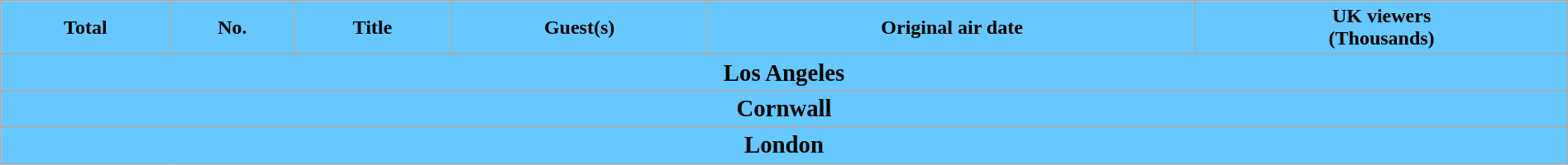<table class="wikitable plainrowheaders" style="width:100%;">
<tr>
<th scope="col" style="background:#67C8FF;">Total</th>
<th scope="col" style="background:#67C8FF;">No.</th>
<th scope="col" style="background:#67C8FF;">Title</th>
<th scope="col" style="background:#67C8FF;">Guest(s)</th>
<th scope="col" style="background:#67C8FF;">Original air date</th>
<th scope="col" style="background:#67C8FF;">UK viewers<br>(Thousands)</th>
</tr>
<tr>
<th style="background:#67C8FF; color:black;" colspan="10"><big>Los Angeles</big></th>
</tr>
<tr>
</tr>
<tr>
<th style="background:#67C8FF; color:Black;" colspan="10"><big>Cornwall</big></th>
</tr>
<tr>
</tr>
<tr>
<th style="background:#67C8FF; color:black;" colspan="10"><big>London</big></th>
</tr>
<tr>
</tr>
</table>
